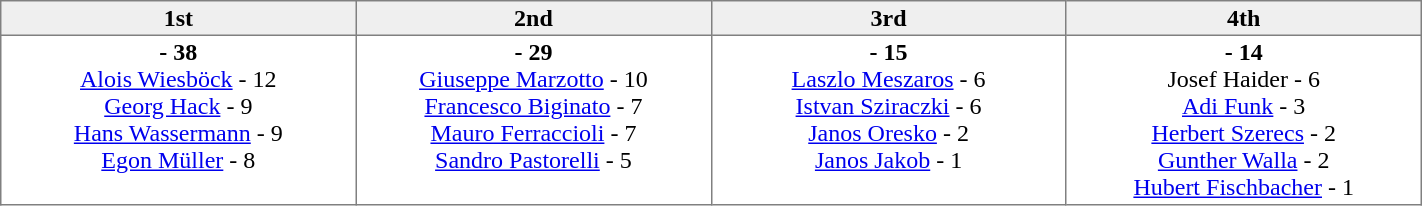<table border=1 cellpadding=2 cellspacing=0 width=75% style="border-collapse:collapse">
<tr align=center style="background:#efefef;">
<th width=20% >1st</th>
<th width=20% >2nd</th>
<th width=20% >3rd</th>
<th width=20%>4th</th>
</tr>
<tr align=center>
<td valign=top ><strong> - 38</strong><br><a href='#'>Alois Wiesböck</a> - 12<br><a href='#'>Georg Hack</a> - 9<br><a href='#'>Hans Wassermann</a> - 9<br><a href='#'>Egon Müller</a> - 8</td>
<td valign=top ><strong> - 29</strong><br><a href='#'>Giuseppe Marzotto</a> - 10<br><a href='#'>Francesco Biginato</a> - 7<br><a href='#'>Mauro Ferraccioli</a> - 7<br><a href='#'>Sandro Pastorelli</a> - 5</td>
<td valign=top ><strong> - 15</strong><br><a href='#'>Laszlo Meszaros</a> - 6<br><a href='#'>Istvan Sziraczki</a> - 6<br><a href='#'>Janos Oresko</a> - 2<br><a href='#'>Janos Jakob</a> - 1</td>
<td valign=top><strong> - 14</strong><br>Josef Haider - 6<br><a href='#'>Adi Funk</a> - 3<br><a href='#'>Herbert Szerecs</a> - 2<br><a href='#'>Gunther Walla</a>  - 2<br><a href='#'>Hubert Fischbacher</a> - 1</td>
</tr>
</table>
